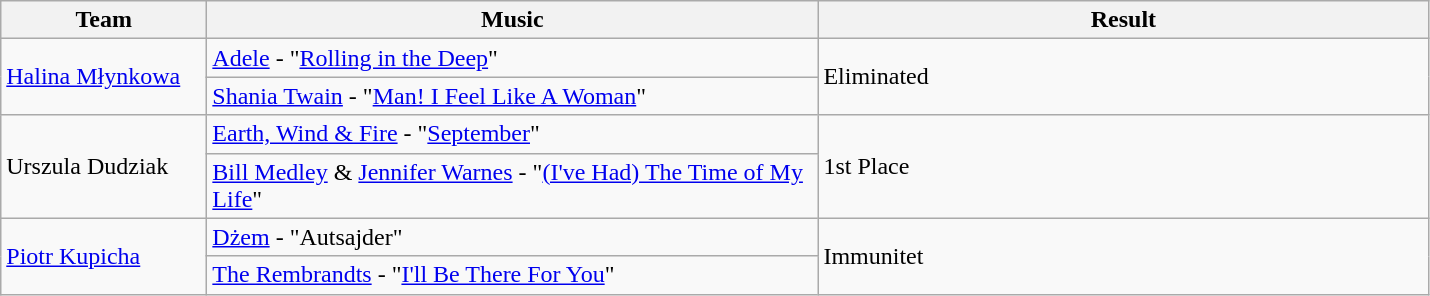<table class="wikitable">
<tr>
<th style="width:130px;">Team</th>
<th style="width:400px;">Music</th>
<th style="width:400px;">Result</th>
</tr>
<tr>
<td rowspan="2"><a href='#'>Halina Młynkowa</a></td>
<td><a href='#'>Adele</a> - "<a href='#'>Rolling in the Deep</a>"</td>
<td rowspan="2">Eliminated</td>
</tr>
<tr>
<td><a href='#'>Shania Twain</a> - "<a href='#'>Man! I Feel Like A Woman</a>"</td>
</tr>
<tr>
<td rowspan="2">Urszula Dudziak</td>
<td><a href='#'>Earth, Wind & Fire</a> - "<a href='#'>September</a>"</td>
<td rowspan="2">1st Place</td>
</tr>
<tr>
<td><a href='#'>Bill Medley</a> & <a href='#'>Jennifer Warnes</a> - "<a href='#'>(I've Had) The Time of My Life</a>"</td>
</tr>
<tr>
<td rowspan="2"><a href='#'>Piotr Kupicha</a></td>
<td><a href='#'>Dżem</a> - "Autsajder"</td>
<td rowspan="2">Immunitet</td>
</tr>
<tr>
<td><a href='#'>The Rembrandts</a> - "<a href='#'>I'll Be There For You</a>"</td>
</tr>
</table>
